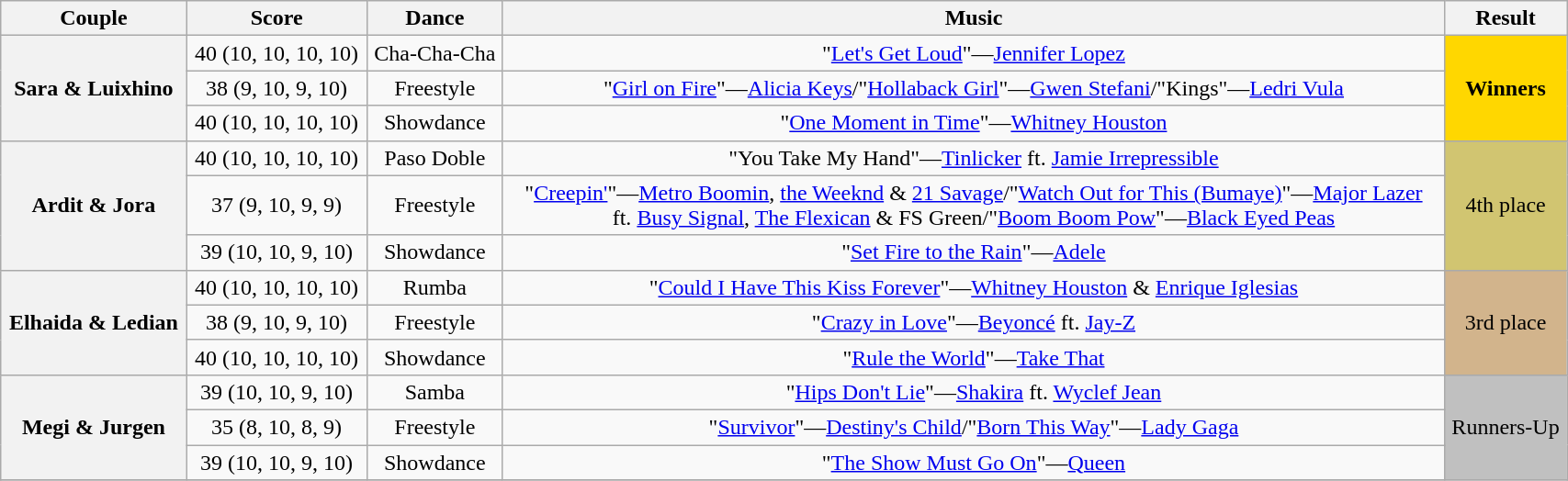<table class="wikitable sortable" style="text-align:center; width: 90%">
<tr>
<th scope="col">Couple</th>
<th scope="col">Score</th>
<th scope="col" class="unsortable">Dance</th>
<th scope="col" class="unsortable">Music</th>
<th scope="col" class="unsortable">Result</th>
</tr>
<tr>
<th scope="row" rowspan="3">Sara & Luixhino</th>
<td>40 (10, 10, 10, 10)</td>
<td>Cha-Cha-Cha</td>
<td>"<a href='#'>Let's Get Loud</a>"—<a href='#'>Jennifer Lopez</a></td>
<td rowspan="3" bgcolor=gold><strong>Winners</strong></td>
</tr>
<tr>
<td>38 (9, 10, 9, 10)</td>
<td>Freestyle</td>
<td>"<a href='#'>Girl on Fire</a>"—<a href='#'>Alicia Keys</a>/"<a href='#'>Hollaback Girl</a>"—<a href='#'>Gwen Stefani</a>/"Kings"—<a href='#'>Ledri Vula</a></td>
</tr>
<tr>
<td>40 (10, 10, 10, 10)</td>
<td>Showdance</td>
<td>"<a href='#'>One Moment in Time</a>"—<a href='#'>Whitney Houston</a></td>
</tr>
<tr>
<th scope="row" rowspan="3">Ardit & Jora</th>
<td>40 (10, 10, 10, 10)</td>
<td>Paso Doble</td>
<td>"You Take My Hand"—<a href='#'>Tinlicker</a> ft. <a href='#'>Jamie Irrepressible</a></td>
<td rowspan="3" bgcolor=D1C571>4th place</td>
</tr>
<tr>
<td>37 (9, 10, 9, 9)</td>
<td>Freestyle</td>
<td>"<a href='#'>Creepin'</a>"—<a href='#'>Metro Boomin</a>, <a href='#'>the Weeknd</a> & <a href='#'>21 Savage</a>/"<a href='#'>Watch Out for This (Bumaye)</a>"—<a href='#'>Major Lazer</a><br> ft. <a href='#'>Busy Signal</a>, <a href='#'>The Flexican</a> & FS Green/"<a href='#'>Boom Boom Pow</a>"—<a href='#'>Black Eyed Peas</a></td>
</tr>
<tr>
<td>39 (10, 10, 9, 10)</td>
<td>Showdance</td>
<td>"<a href='#'>Set Fire to the Rain</a>"—<a href='#'>Adele</a></td>
</tr>
<tr>
<th scope="row" rowspan="3">Elhaida & Ledian</th>
<td>40 (10, 10, 10, 10)</td>
<td>Rumba</td>
<td>"<a href='#'>Could I Have This Kiss Forever</a>"—<a href='#'>Whitney Houston</a> & <a href='#'>Enrique Iglesias</a></td>
<td rowspan="3" bgcolor=tan>3rd place</td>
</tr>
<tr>
<td>38 (9, 10, 9, 10)</td>
<td>Freestyle</td>
<td>"<a href='#'>Crazy in Love</a>"—<a href='#'>Beyoncé</a> ft. <a href='#'>Jay-Z</a></td>
</tr>
<tr>
<td>40 (10, 10, 10, 10)</td>
<td>Showdance</td>
<td>"<a href='#'>Rule the World</a>"—<a href='#'>Take That</a></td>
</tr>
<tr>
<th scope="row" rowspan="3">Megi & Jurgen</th>
<td>39 (10, 10, 9, 10)</td>
<td>Samba</td>
<td>"<a href='#'>Hips Don't Lie</a>"—<a href='#'>Shakira</a> ft. <a href='#'>Wyclef Jean</a></td>
<td rowspan="3" bgcolor=silver>Runners-Up</td>
</tr>
<tr>
<td>35 (8, 10, 8, 9)</td>
<td>Freestyle</td>
<td>"<a href='#'>Survivor</a>"—<a href='#'>Destiny's Child</a>/"<a href='#'>Born This Way</a>"—<a href='#'>Lady Gaga</a></td>
</tr>
<tr>
<td>39 (10, 10, 9, 10)</td>
<td>Showdance</td>
<td>"<a href='#'>The Show Must Go On</a>"—<a href='#'>Queen</a></td>
</tr>
<tr>
</tr>
</table>
